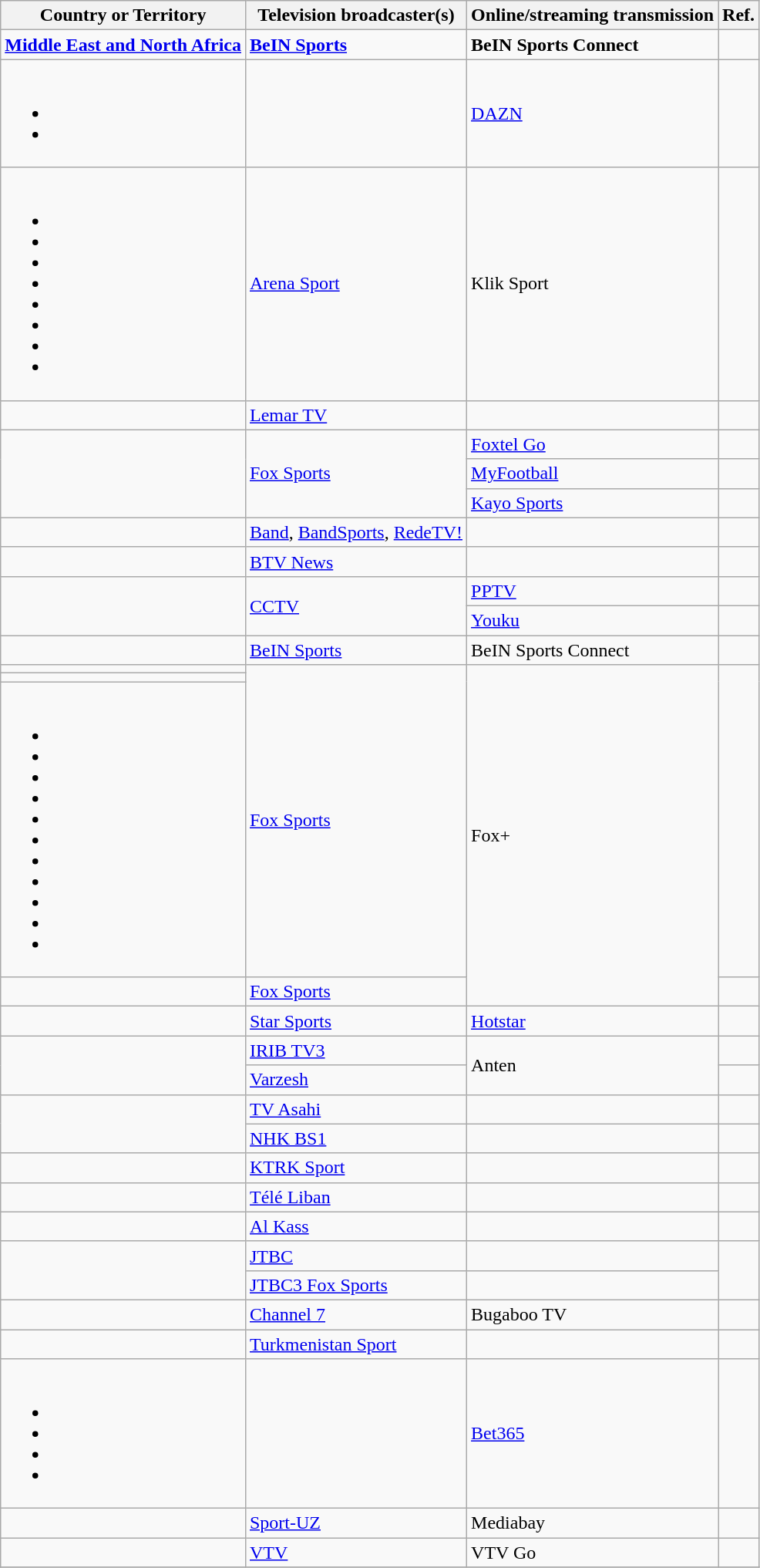<table class="wikitable">
<tr>
<th>Country or Territory</th>
<th>Television broadcaster(s)</th>
<th>Online/streaming transmission</th>
<th>Ref.</th>
</tr>
<tr>
<td><strong><a href='#'>Middle East and North Africa</a></strong></td>
<td><a href='#'><strong>BeIN Sports</strong></a></td>
<td><strong>BeIN Sports Connect</strong></td>
<td></td>
</tr>
<tr>
<td><br><ul><li></li><li></li></ul></td>
<td></td>
<td><a href='#'>DAZN</a></td>
<td></td>
</tr>
<tr>
<td><br><ul><li></li><li></li><li></li><li></li><li></li><li></li><li></li><li></li></ul></td>
<td><a href='#'>Arena Sport</a></td>
<td>Klik Sport</td>
<td></td>
</tr>
<tr>
<td></td>
<td><a href='#'>Lemar TV</a></td>
<td></td>
<td></td>
</tr>
<tr>
<td rowspan="3"></td>
<td rowspan="3"><a href='#'>Fox Sports</a></td>
<td><a href='#'>Foxtel Go</a></td>
<td></td>
</tr>
<tr>
<td><a href='#'>MyFootball</a></td>
<td></td>
</tr>
<tr>
<td><a href='#'>Kayo Sports</a></td>
<td></td>
</tr>
<tr>
<td></td>
<td><a href='#'>Band</a>, <a href='#'>BandSports</a>, <a href='#'>RedeTV!</a></td>
<td></td>
<td></td>
</tr>
<tr>
<td></td>
<td><a href='#'>BTV News</a></td>
<td></td>
<td></td>
</tr>
<tr>
<td rowspan="2"></td>
<td rowspan="2"><a href='#'>CCTV</a></td>
<td><a href='#'>PPTV</a></td>
<td></td>
</tr>
<tr>
<td><a href='#'>Youku</a></td>
<td></td>
</tr>
<tr>
<td></td>
<td><a href='#'>BeIN Sports</a></td>
<td>BeIN Sports Connect</td>
<td></td>
</tr>
<tr>
<td></td>
<td rowspan="3"><a href='#'>Fox Sports</a></td>
<td rowspan="4">Fox+</td>
<td rowspan="3"></td>
</tr>
<tr>
<td></td>
</tr>
<tr>
<td><br><ul><li></li><li></li><li></li><li></li><li></li><li></li><li></li><li></li><li></li><li></li><li></li></ul></td>
</tr>
<tr>
<td></td>
<td><a href='#'>Fox Sports</a></td>
</tr>
<tr>
<td></td>
<td><a href='#'>Star Sports</a></td>
<td><a href='#'>Hotstar</a></td>
<td></td>
</tr>
<tr>
<td rowspan="2"></td>
<td><a href='#'>IRIB TV3</a></td>
<td rowspan="2">Anten</td>
<td></td>
</tr>
<tr>
<td><a href='#'>Varzesh</a></td>
<td></td>
</tr>
<tr>
<td rowspan="2"></td>
<td><a href='#'>TV Asahi</a></td>
<td></td>
<td></td>
</tr>
<tr>
<td><a href='#'>NHK BS1</a></td>
<td></td>
<td></td>
</tr>
<tr>
<td></td>
<td><a href='#'>KTRK Sport</a></td>
<td></td>
<td></td>
</tr>
<tr>
<td></td>
<td><a href='#'>Télé Liban</a></td>
<td></td>
<td></td>
</tr>
<tr>
<td></td>
<td><a href='#'>Al Kass</a></td>
<td></td>
<td></td>
</tr>
<tr>
<td rowspan="2"></td>
<td><a href='#'>JTBC</a></td>
<td></td>
<td rowspan="2"></td>
</tr>
<tr>
<td><a href='#'>JTBC3 Fox Sports</a></td>
<td></td>
</tr>
<tr>
<td></td>
<td><a href='#'>Channel 7</a></td>
<td>Bugaboo TV</td>
<td></td>
</tr>
<tr>
<td></td>
<td><a href='#'>Turkmenistan Sport</a></td>
<td></td>
<td></td>
</tr>
<tr>
<td><br><ul><li></li><li></li><li></li><li></li></ul></td>
<td></td>
<td><a href='#'>Bet365</a></td>
<td></td>
</tr>
<tr>
<td></td>
<td><a href='#'>Sport-UZ</a></td>
<td>Mediabay</td>
<td></td>
</tr>
<tr>
<td></td>
<td><a href='#'>VTV</a></td>
<td>VTV Go</td>
<td></td>
</tr>
<tr>
</tr>
</table>
